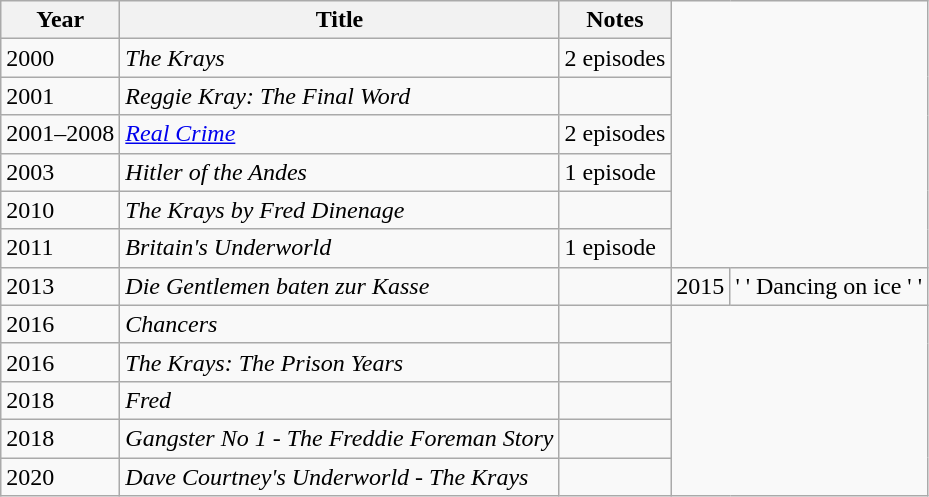<table class="wikitable sortable">
<tr>
<th>Year</th>
<th>Title</th>
<th class="unsortable">Notes</th>
</tr>
<tr>
<td>2000</td>
<td><em>The Krays</em></td>
<td>2 episodes</td>
</tr>
<tr>
<td>2001</td>
<td><em>Reggie Kray: The Final Word</em></td>
<td></td>
</tr>
<tr>
<td>2001–2008</td>
<td><em><a href='#'>Real Crime</a></em></td>
<td>2 episodes</td>
</tr>
<tr>
<td>2003</td>
<td><em>Hitler of the Andes</em></td>
<td>1 episode</td>
</tr>
<tr>
<td>2010</td>
<td><em>The Krays by Fred Dinenage</em></td>
<td></td>
</tr>
<tr>
<td>2011</td>
<td><em>Britain's Underworld</em></td>
<td>1 episode</td>
</tr>
<tr>
<td>2013</td>
<td><em>Die Gentlemen baten zur Kasse</em></td>
<td></td>
<td>2015</td>
<td>' ' Dancing on ice ' '</td>
</tr>
<tr>
<td>2016</td>
<td><em>Chancers</em></td>
<td></td>
</tr>
<tr>
<td>2016</td>
<td><em>The Krays: The Prison Years</em></td>
<td></td>
</tr>
<tr>
<td>2018</td>
<td><em>Fred</em></td>
<td></td>
</tr>
<tr>
<td>2018</td>
<td><em>Gangster No 1 - The Freddie Foreman Story</em></td>
<td></td>
</tr>
<tr>
<td>2020</td>
<td><em>Dave Courtney's Underworld - The Krays</em></td>
<td></td>
</tr>
</table>
